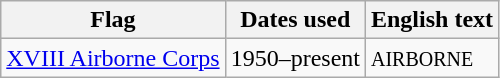<table class="wikitable sortable">
<tr>
<th>Flag</th>
<th>Dates used</th>
<th>English text</th>
</tr>
<tr>
<td> <a href='#'>XVIII Airborne Corps</a></td>
<td>1950–present</td>
<td><small>AIRBORNE</small></td>
</tr>
</table>
